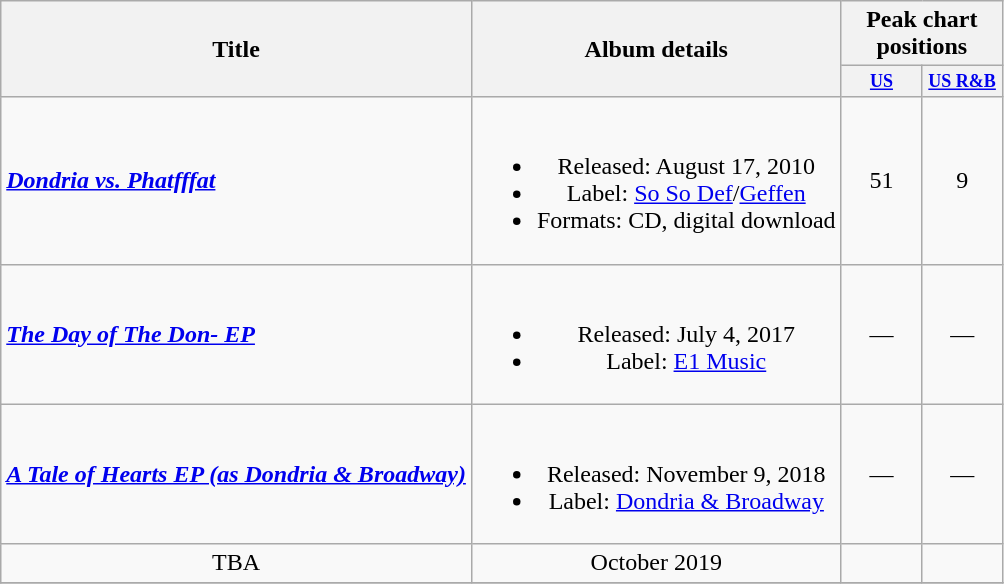<table class="wikitable" style="text-align:center;">
<tr>
<th rowspan="2">Title</th>
<th rowspan="2">Album details</th>
<th colspan="2">Peak chart positions</th>
</tr>
<tr>
<th style="width:4em;font-size:75%"><a href='#'>US</a></th>
<th style="width:4em;font-size:75%"><a href='#'>US R&B</a></th>
</tr>
<tr>
<td align="left"><strong><em><a href='#'>Dondria vs. Phatfffat</a></em></strong></td>
<td><br><ul><li>Released: August 17, 2010</li><li>Label: <a href='#'>So So Def</a>/<a href='#'>Geffen</a></li><li>Formats: CD, digital download</li></ul></td>
<td>51</td>
<td>9</td>
</tr>
<tr>
<td align="left"><strong><em><a href='#'>The Day of The Don- EP</a></em></strong></td>
<td><br><ul><li>Released: July 4, 2017</li><li>Label: <a href='#'>E1 Music</a></li></ul></td>
<td>—</td>
<td>—</td>
</tr>
<tr>
<td align="left"><strong><em><a href='#'>A Tale of Hearts EP (as Dondria & Broadway)</a></em></strong></td>
<td><br><ul><li>Released: November 9, 2018</li><li>Label: <a href='#'>Dondria & Broadway</a></li></ul></td>
<td>—</td>
<td>—</td>
</tr>
<tr>
<td>TBA</td>
<td>October 2019</td>
<td></td>
<td></td>
</tr>
<tr>
</tr>
</table>
